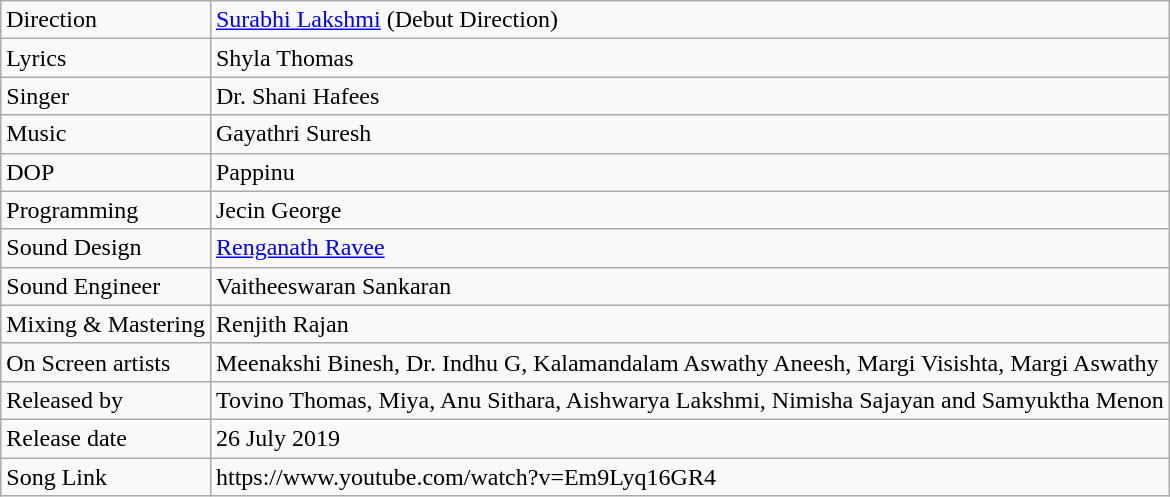<table class="wikitable">
<tr>
<td>Direction</td>
<td><a href='#'>Surabhi Lakshmi</a> (Debut Direction)</td>
</tr>
<tr>
<td>Lyrics</td>
<td>Shyla Thomas</td>
</tr>
<tr>
<td>Singer</td>
<td>Dr. Shani Hafees</td>
</tr>
<tr>
<td>Music</td>
<td>Gayathri Suresh</td>
</tr>
<tr>
<td>DOP</td>
<td>Pappinu</td>
</tr>
<tr>
<td>Programming</td>
<td>Jecin George</td>
</tr>
<tr>
<td>Sound Design</td>
<td><a href='#'>Renganath Ravee</a></td>
</tr>
<tr>
<td>Sound Engineer</td>
<td>Vaitheeswaran Sankaran</td>
</tr>
<tr>
<td>Mixing & Mastering</td>
<td>Renjith Rajan</td>
</tr>
<tr>
<td>On Screen artists</td>
<td>Meenakshi Binesh, Dr. Indhu G, Kalamandalam Aswathy Aneesh, Margi Visishta, Margi Aswathy</td>
</tr>
<tr>
<td>Released by</td>
<td>Tovino Thomas, Miya, Anu Sithara, Aishwarya Lakshmi, Nimisha Sajayan and Samyuktha Menon</td>
</tr>
<tr>
<td>Release date</td>
<td>26 July 2019</td>
</tr>
<tr>
<td>Song Link</td>
<td>https://www.youtube.com/watch?v=Em9Lyq16GR4</td>
</tr>
</table>
